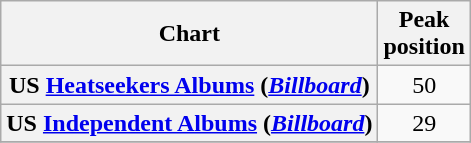<table class="wikitable plainrowheaders sortable" style="text-align:center;" border="1">
<tr>
<th scope="col">Chart</th>
<th scope="col">Peak<br>position</th>
</tr>
<tr>
<th scope="row">US <a href='#'>Heatseekers Albums</a> (<em><a href='#'>Billboard</a></em>)</th>
<td>50</td>
</tr>
<tr>
<th scope="row">US <a href='#'>Independent Albums</a> (<em><a href='#'>Billboard</a></em>)</th>
<td>29</td>
</tr>
<tr>
</tr>
</table>
